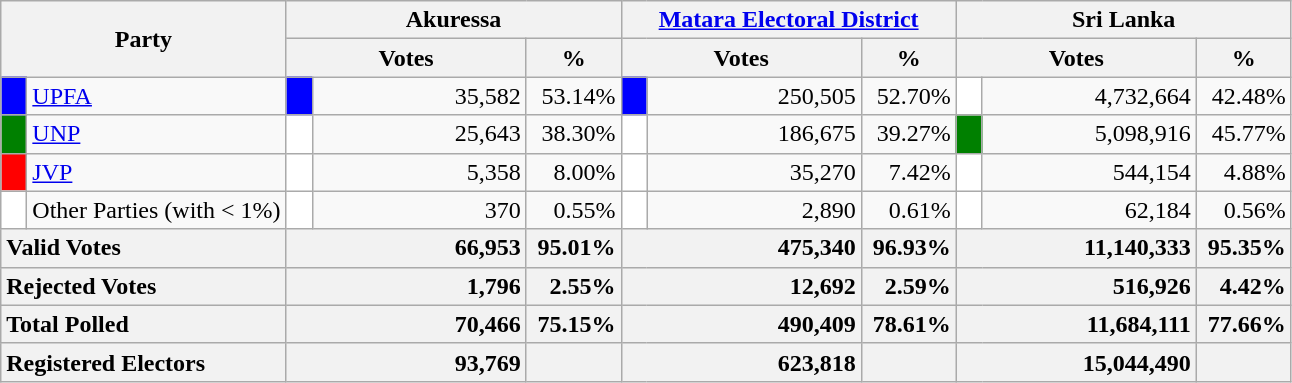<table class="wikitable">
<tr>
<th colspan="2" width="144px"rowspan="2">Party</th>
<th colspan="3" width="216px">Akuressa</th>
<th colspan="3" width="216px"><a href='#'>Matara Electoral District</a></th>
<th colspan="3" width="216px">Sri Lanka</th>
</tr>
<tr>
<th colspan="2" width="144px">Votes</th>
<th>%</th>
<th colspan="2" width="144px">Votes</th>
<th>%</th>
<th colspan="2" width="144px">Votes</th>
<th>%</th>
</tr>
<tr>
<td style="background-color:blue;" width="10px"></td>
<td style="text-align:left;"><a href='#'>UPFA</a></td>
<td style="background-color:blue;" width="10px"></td>
<td style="text-align:right;">35,582</td>
<td style="text-align:right;">53.14%</td>
<td style="background-color:blue;" width="10px"></td>
<td style="text-align:right;">250,505</td>
<td style="text-align:right;">52.70%</td>
<td style="background-color:white;" width="10px"></td>
<td style="text-align:right;">4,732,664</td>
<td style="text-align:right;">42.48%</td>
</tr>
<tr>
<td style="background-color:green;" width="10px"></td>
<td style="text-align:left;"><a href='#'>UNP</a></td>
<td style="background-color:white;" width="10px"></td>
<td style="text-align:right;">25,643</td>
<td style="text-align:right;">38.30%</td>
<td style="background-color:white;" width="10px"></td>
<td style="text-align:right;">186,675</td>
<td style="text-align:right;">39.27%</td>
<td style="background-color:green;" width="10px"></td>
<td style="text-align:right;">5,098,916</td>
<td style="text-align:right;">45.77%</td>
</tr>
<tr>
<td style="background-color:red;" width="10px"></td>
<td style="text-align:left;"><a href='#'>JVP</a></td>
<td style="background-color:white;" width="10px"></td>
<td style="text-align:right;">5,358</td>
<td style="text-align:right;">8.00%</td>
<td style="background-color:white;" width="10px"></td>
<td style="text-align:right;">35,270</td>
<td style="text-align:right;">7.42%</td>
<td style="background-color:white;" width="10px"></td>
<td style="text-align:right;">544,154</td>
<td style="text-align:right;">4.88%</td>
</tr>
<tr>
<td style="background-color:white;" width="10px"></td>
<td style="text-align:left;">Other Parties (with < 1%)</td>
<td style="background-color:white;" width="10px"></td>
<td style="text-align:right;">370</td>
<td style="text-align:right;">0.55%</td>
<td style="background-color:white;" width="10px"></td>
<td style="text-align:right;">2,890</td>
<td style="text-align:right;">0.61%</td>
<td style="background-color:white;" width="10px"></td>
<td style="text-align:right;">62,184</td>
<td style="text-align:right;">0.56%</td>
</tr>
<tr>
<th colspan="2" width="144px"style="text-align:left;">Valid Votes</th>
<th style="text-align:right;"colspan="2" width="144px">66,953</th>
<th style="text-align:right;">95.01%</th>
<th style="text-align:right;"colspan="2" width="144px">475,340</th>
<th style="text-align:right;">96.93%</th>
<th style="text-align:right;"colspan="2" width="144px">11,140,333</th>
<th style="text-align:right;">95.35%</th>
</tr>
<tr>
<th colspan="2" width="144px"style="text-align:left;">Rejected Votes</th>
<th style="text-align:right;"colspan="2" width="144px">1,796</th>
<th style="text-align:right;">2.55%</th>
<th style="text-align:right;"colspan="2" width="144px">12,692</th>
<th style="text-align:right;">2.59%</th>
<th style="text-align:right;"colspan="2" width="144px">516,926</th>
<th style="text-align:right;">4.42%</th>
</tr>
<tr>
<th colspan="2" width="144px"style="text-align:left;">Total Polled</th>
<th style="text-align:right;"colspan="2" width="144px">70,466</th>
<th style="text-align:right;">75.15%</th>
<th style="text-align:right;"colspan="2" width="144px">490,409</th>
<th style="text-align:right;">78.61%</th>
<th style="text-align:right;"colspan="2" width="144px">11,684,111</th>
<th style="text-align:right;">77.66%</th>
</tr>
<tr>
<th colspan="2" width="144px"style="text-align:left;">Registered Electors</th>
<th style="text-align:right;"colspan="2" width="144px">93,769</th>
<th></th>
<th style="text-align:right;"colspan="2" width="144px">623,818</th>
<th></th>
<th style="text-align:right;"colspan="2" width="144px">15,044,490</th>
<th></th>
</tr>
</table>
